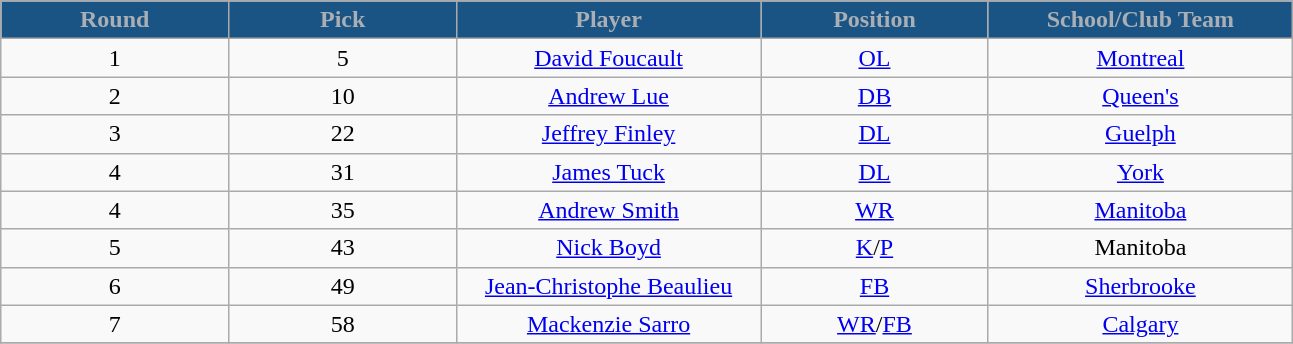<table class="wikitable sortable">
<tr>
<th style="background:#1A5484;color:#A9AFB5;" width="15%">Round</th>
<th style="background:#1A5484;color:#A9AFB5;" width="15%">Pick</th>
<th style="background:#1A5484;color:#A9AFB5;" width="20%">Player</th>
<th style="background:#1A5484;color:#A9AFB5;" width="15%">Position</th>
<th style="background:#1A5484;color:#A9AFB5;" width="20%">School/Club Team</th>
</tr>
<tr align="center">
<td align=center>1</td>
<td>5</td>
<td><a href='#'>David Foucault</a></td>
<td><a href='#'>OL</a></td>
<td><a href='#'>Montreal</a></td>
</tr>
<tr align="center">
<td align=center>2</td>
<td>10</td>
<td><a href='#'>Andrew Lue</a></td>
<td><a href='#'>DB</a></td>
<td><a href='#'>Queen's</a></td>
</tr>
<tr align="center">
<td align=center>3</td>
<td>22</td>
<td><a href='#'>Jeffrey Finley</a></td>
<td><a href='#'>DL</a></td>
<td><a href='#'>Guelph</a></td>
</tr>
<tr align="center">
<td align=center>4</td>
<td>31</td>
<td><a href='#'>James Tuck</a></td>
<td><a href='#'>DL</a></td>
<td><a href='#'>York</a></td>
</tr>
<tr align="center">
<td align=center>4</td>
<td>35</td>
<td><a href='#'>Andrew Smith</a></td>
<td><a href='#'>WR</a></td>
<td><a href='#'>Manitoba</a></td>
</tr>
<tr align="center">
<td align=center>5</td>
<td>43</td>
<td><a href='#'>Nick Boyd</a></td>
<td><a href='#'>K</a>/<a href='#'>P</a></td>
<td>Manitoba</td>
</tr>
<tr align="center">
<td align=center>6</td>
<td>49</td>
<td><a href='#'>Jean-Christophe Beaulieu</a></td>
<td><a href='#'>FB</a></td>
<td><a href='#'>Sherbrooke</a></td>
</tr>
<tr align="center">
<td align=center>7</td>
<td>58</td>
<td><a href='#'>Mackenzie Sarro</a></td>
<td><a href='#'>WR</a>/<a href='#'>FB</a></td>
<td><a href='#'>Calgary</a></td>
</tr>
<tr>
</tr>
</table>
